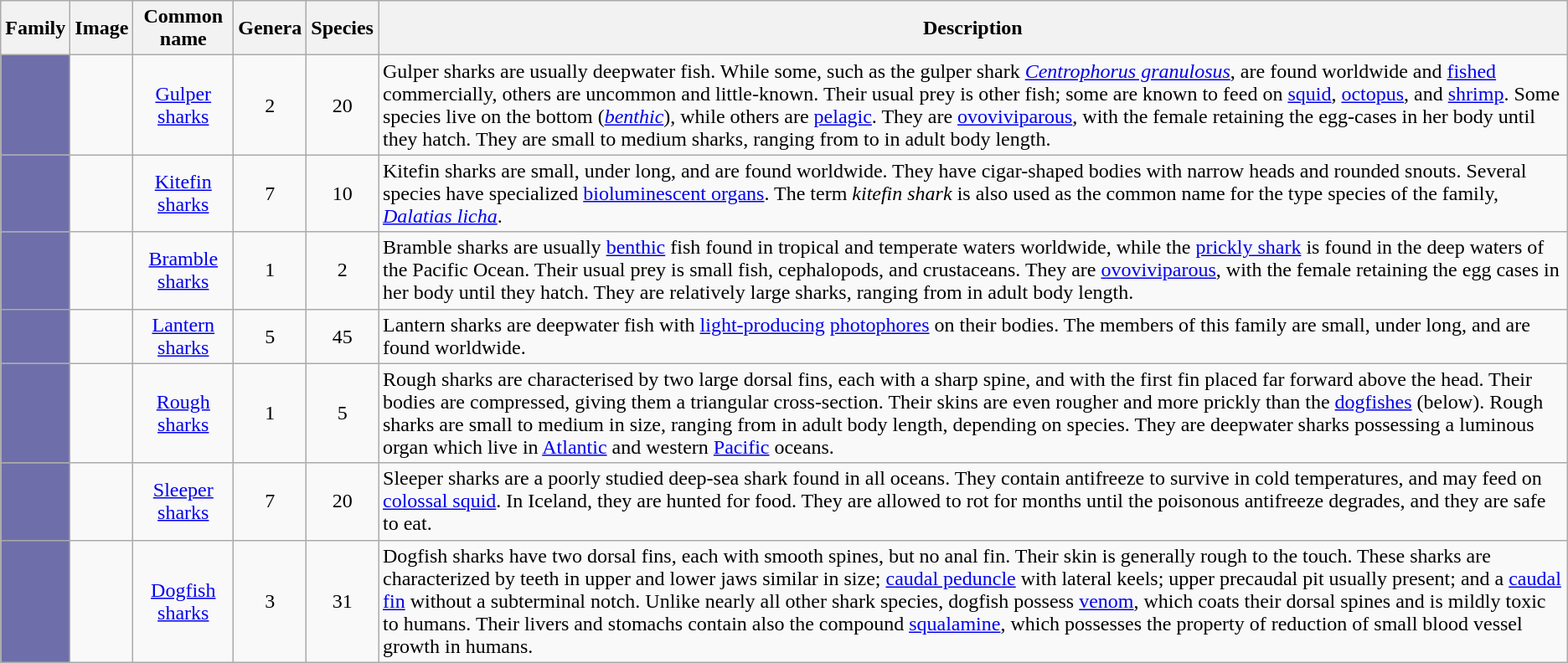<table class="wikitable">
<tr>
<th>Family</th>
<th>Image</th>
<th>Common name</th>
<th>Genera</th>
<th>Species</th>
<th>Description</th>
</tr>
<tr>
<th style="background:#6E6EAA;"><a href='#'></a></th>
<td></td>
<td align=center><a href='#'>Gulper sharks</a></td>
<td align=center>2</td>
<td align=center>20</td>
<td valign=top>Gulper sharks are usually deepwater fish.  While some, such as the gulper shark <em><a href='#'>Centrophorus granulosus</a></em>, are found worldwide and <a href='#'>fished</a> commercially, others are uncommon and little-known.  Their usual prey is other fish; some are known to feed on <a href='#'>squid</a>, <a href='#'>octopus</a>, and <a href='#'>shrimp</a>.  Some species live on the bottom (<em><a href='#'>benthic</a></em>), while others are <a href='#'>pelagic</a>. They are <a href='#'>ovoviviparous</a>, with the female retaining the egg-cases in her body until they hatch. They are small to medium sharks, ranging from  to  in adult body length.</td>
</tr>
<tr>
<th style="background:#6E6EAA;"><a href='#'></a></th>
<td></td>
<td align=center><a href='#'>Kitefin sharks</a></td>
<td align=center>7</td>
<td align=center>10</td>
<td valign=top>Kitefin sharks are small, under  long, and are found worldwide. They have cigar-shaped bodies with narrow heads and rounded snouts. Several species have specialized <a href='#'>bioluminescent organs</a>. The term <em>kitefin shark</em> is also used as the common name for the type species of the family, <em><a href='#'>Dalatias licha</a></em>.</td>
</tr>
<tr>
<th style="background:#6E6EAA;"><a href='#'></a></th>
<td></td>
<td align=center><a href='#'>Bramble sharks</a></td>
<td align=center>1</td>
<td align=center>2</td>
<td valign=top>Bramble sharks are usually <a href='#'>benthic</a> fish found in tropical and temperate waters worldwide, while the <a href='#'>prickly shark</a> is found in the deep waters of the Pacific Ocean. Their usual prey is small fish, cephalopods, and crustaceans. They are <a href='#'>ovoviviparous</a>, with the female retaining the egg cases in her body until they hatch. They are relatively large sharks, ranging from  in adult body length.</td>
</tr>
<tr>
<th style="background:#6E6EAA;"><a href='#'></a></th>
<td></td>
<td align=center><a href='#'>Lantern sharks</a></td>
<td align=center>5</td>
<td align=center>45</td>
<td valign=top>Lantern sharks are deepwater fish with <a href='#'>light-producing</a> <a href='#'>photophores</a> on their bodies. The members of this family are small, under  long, and are found worldwide.</td>
</tr>
<tr>
<th style="background:#6E6EAA;"><a href='#'></a></th>
<td></td>
<td align=center><a href='#'>Rough sharks</a></td>
<td align=center>1</td>
<td align=center>5</td>
<td valign=top>Rough sharks are characterised by two large dorsal fins, each with a sharp spine, and with the first fin placed far forward above the head. Their bodies are compressed, giving them a triangular cross-section.  Their skins are even rougher  and more prickly than the <a href='#'>dogfishes</a> (below). Rough sharks are small to medium in size, ranging from  in adult body length, depending on species. They are deepwater sharks possessing a luminous organ which live in <a href='#'>Atlantic</a> and western <a href='#'>Pacific</a> oceans.</td>
</tr>
<tr>
<th style="background:#6E6EAA;"><a href='#'></a></th>
<td></td>
<td align=center><a href='#'>Sleeper sharks</a></td>
<td align=center>7</td>
<td align=center>20</td>
<td valign=top>Sleeper sharks are a poorly studied deep-sea shark found in all oceans.  They contain antifreeze to survive in cold temperatures, and may feed on <a href='#'>colossal squid</a>. In Iceland, they are hunted for food. They are allowed to rot for months until the poisonous antifreeze degrades, and they are safe to eat.</td>
</tr>
<tr>
<th style="background:#6E6EAA;"><a href='#'></a></th>
<td></td>
<td align=center><a href='#'>Dogfish sharks</a></td>
<td align=center>3</td>
<td align=center>31</td>
<td valign=top>Dogfish sharks have two dorsal fins, each with smooth spines, but no anal fin. Their skin is generally rough to the touch. These sharks are characterized by teeth in upper and lower jaws similar in size; <a href='#'>caudal peduncle</a> with lateral keels; upper precaudal pit usually present; and a <a href='#'>caudal fin</a> without a subterminal notch. Unlike nearly all other shark species, dogfish possess <a href='#'>venom</a>, which coats their dorsal spines and is mildly toxic to humans. Their livers and stomachs contain also the compound <a href='#'>squalamine</a>, which possesses the property of reduction of small blood vessel growth in humans.</td>
</tr>
</table>
